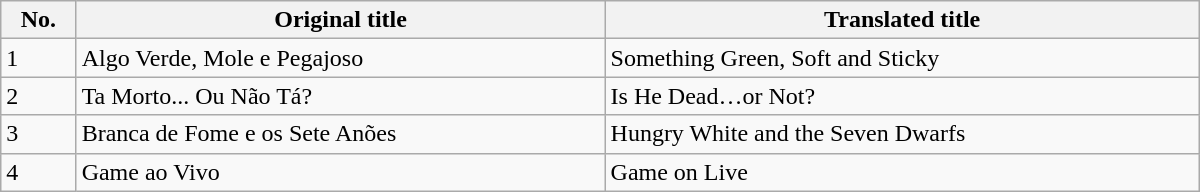<table class=wikitable width=800>
<tr>
<th>No.</th>
<th>Original title</th>
<th>Translated title</th>
</tr>
<tr>
<td>1</td>
<td>Algo Verde, Mole e Pegajoso</td>
<td>Something Green, Soft and Sticky</td>
</tr>
<tr>
<td>2</td>
<td>Ta Morto... Ou Não Tá?</td>
<td>Is He Dead…or Not?</td>
</tr>
<tr>
<td>3</td>
<td>Branca de Fome e os Sete Anões</td>
<td>Hungry White and the Seven Dwarfs</td>
</tr>
<tr>
<td>4</td>
<td>Game ao Vivo</td>
<td>Game on Live</td>
</tr>
</table>
